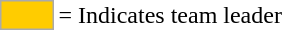<table>
<tr>
<td style="background-color:#FFCC00; border:1px solid #aaaaaa; width:2em;"></td>
<td>= Indicates team leader</td>
</tr>
</table>
